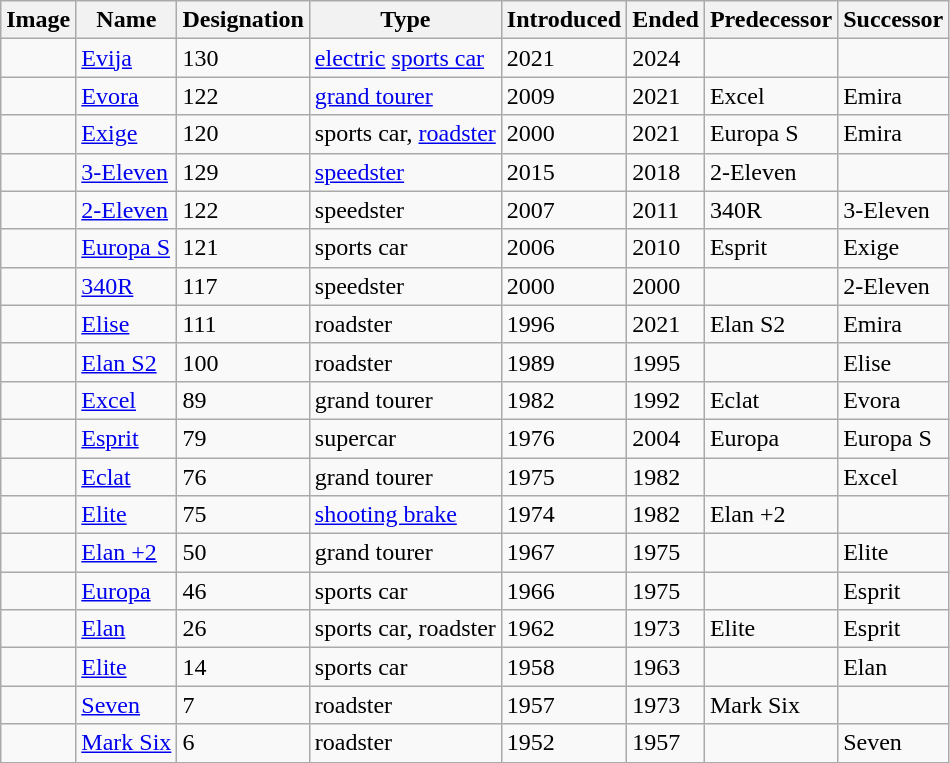<table class="wikitable sortable">
<tr>
<th>Image</th>
<th>Name</th>
<th>Designation</th>
<th>Type</th>
<th>Introduced</th>
<th>Ended</th>
<th>Predecessor</th>
<th>Successor</th>
</tr>
<tr>
<td></td>
<td><a href='#'>Evija</a></td>
<td>130</td>
<td><a href='#'>electric</a> <a href='#'>sports car</a></td>
<td>2021</td>
<td>2024</td>
<td></td>
<td></td>
</tr>
<tr>
<td></td>
<td><a href='#'>Evora</a></td>
<td>122</td>
<td><a href='#'>grand tourer</a></td>
<td>2009</td>
<td>2021</td>
<td>Excel</td>
<td>Emira</td>
</tr>
<tr>
<td></td>
<td><a href='#'>Exige</a></td>
<td>120</td>
<td>sports car, <a href='#'>roadster</a></td>
<td>2000</td>
<td>2021</td>
<td>Europa S</td>
<td>Emira</td>
</tr>
<tr>
<td></td>
<td><a href='#'>3-Eleven</a></td>
<td>129</td>
<td><a href='#'>speedster</a></td>
<td>2015</td>
<td>2018</td>
<td>2-Eleven</td>
<td></td>
</tr>
<tr>
<td></td>
<td><a href='#'>2-Eleven</a></td>
<td>122</td>
<td>speedster</td>
<td>2007</td>
<td>2011</td>
<td>340R</td>
<td>3-Eleven</td>
</tr>
<tr>
<td></td>
<td><a href='#'>Europa S</a></td>
<td>121</td>
<td>sports car</td>
<td>2006</td>
<td>2010</td>
<td>Esprit</td>
<td>Exige</td>
</tr>
<tr>
<td></td>
<td><a href='#'>340R</a></td>
<td>117</td>
<td>speedster</td>
<td>2000</td>
<td>2000</td>
<td></td>
<td>2-Eleven</td>
</tr>
<tr>
<td></td>
<td><a href='#'>Elise</a></td>
<td>111</td>
<td>roadster</td>
<td>1996</td>
<td>2021</td>
<td>Elan S2</td>
<td>Emira</td>
</tr>
<tr>
<td></td>
<td><a href='#'>Elan S2</a></td>
<td>100</td>
<td>roadster</td>
<td>1989</td>
<td>1995</td>
<td></td>
<td>Elise</td>
</tr>
<tr>
<td></td>
<td><a href='#'>Excel</a></td>
<td>89</td>
<td>grand tourer</td>
<td>1982</td>
<td>1992</td>
<td>Eclat</td>
<td>Evora</td>
</tr>
<tr>
<td></td>
<td><a href='#'>Esprit</a></td>
<td>79</td>
<td>supercar</td>
<td>1976</td>
<td>2004</td>
<td>Europa</td>
<td>Europa S</td>
</tr>
<tr>
<td></td>
<td><a href='#'>Eclat</a></td>
<td>76</td>
<td>grand tourer</td>
<td>1975</td>
<td>1982</td>
<td></td>
<td>Excel</td>
</tr>
<tr>
<td></td>
<td><a href='#'>Elite</a></td>
<td>75</td>
<td><a href='#'>shooting brake</a></td>
<td>1974</td>
<td>1982</td>
<td>Elan +2</td>
<td></td>
</tr>
<tr>
<td></td>
<td><a href='#'>Elan +2</a></td>
<td>50</td>
<td>grand tourer</td>
<td>1967</td>
<td>1975</td>
<td></td>
<td>Elite</td>
</tr>
<tr>
<td></td>
<td><a href='#'>Europa</a></td>
<td>46</td>
<td>sports car</td>
<td>1966</td>
<td>1975</td>
<td></td>
<td>Esprit</td>
</tr>
<tr>
<td></td>
<td><a href='#'>Elan</a></td>
<td>26</td>
<td>sports car, roadster</td>
<td>1962</td>
<td>1973</td>
<td>Elite</td>
<td>Esprit</td>
</tr>
<tr>
<td></td>
<td><a href='#'>Elite</a></td>
<td>14</td>
<td>sports car</td>
<td>1958</td>
<td>1963</td>
<td></td>
<td>Elan</td>
</tr>
<tr>
<td></td>
<td><a href='#'>Seven</a></td>
<td>7</td>
<td>roadster</td>
<td>1957</td>
<td>1973</td>
<td>Mark Six</td>
<td></td>
</tr>
<tr>
<td></td>
<td><a href='#'>Mark Six</a></td>
<td>6</td>
<td>roadster</td>
<td>1952</td>
<td>1957</td>
<td></td>
<td>Seven</td>
</tr>
</table>
